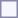<table style="border:1px solid #8888aa; background-color:#f7f8ff; padding:5px; font-size:95%; margin: 0px 12px 12px 0px;">
<tr style="background:#ccc;">
</tr>
</table>
